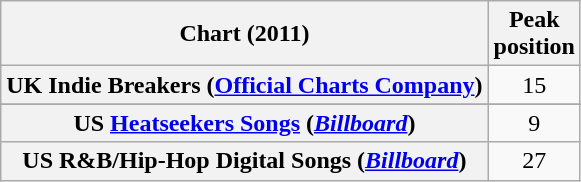<table class="wikitable sortable plainrowheaders" style="text-align:center">
<tr>
<th>Chart (2011)</th>
<th>Peak<br>position</th>
</tr>
<tr>
<th scope="row">UK Indie Breakers (<a href='#'>Official Charts Company</a>)</th>
<td>15</td>
</tr>
<tr>
</tr>
<tr>
<th scope="row">US <a href='#'>Heatseekers Songs</a> (<a href='#'><em>Billboard</em></a>)</th>
<td>9</td>
</tr>
<tr>
<th scope="row">US R&B/Hip-Hop Digital Songs (<a href='#'><em>Billboard</em></a>)</th>
<td>27</td>
</tr>
</table>
